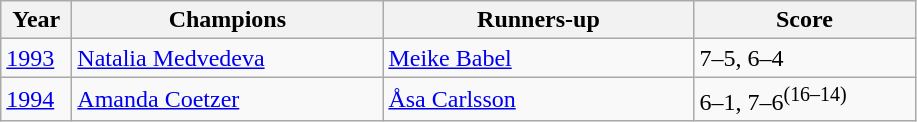<table class=wikitable>
<tr>
<th style="width:40px">Year</th>
<th style="width:200px">Champions</th>
<th style="width:200px">Runners-up</th>
<th style="width:140px" class="unsortable">Score</th>
</tr>
<tr>
<td><a href='#'>1993</a></td>
<td> <a href='#'>Natalia Medvedeva</a></td>
<td> <a href='#'>Meike Babel</a></td>
<td>7–5, 6–4</td>
</tr>
<tr>
<td><a href='#'>1994</a></td>
<td> <a href='#'>Amanda Coetzer</a></td>
<td> <a href='#'>Åsa Carlsson</a></td>
<td>6–1, 7–6<sup>(16–14)</sup></td>
</tr>
</table>
